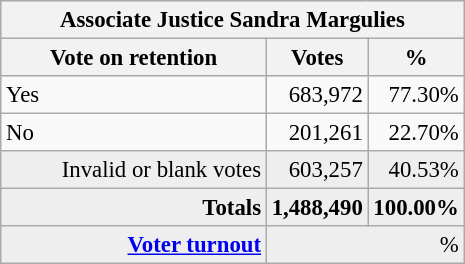<table class="wikitable" style="font-size: 95%;">
<tr style="background-color:#E9E9E9">
<th colspan=7>Associate Justice Sandra Margulies</th>
</tr>
<tr style="background-color:#E9E9E9">
<th style="width: 170px">Vote on retention</th>
<th style="width: 50px">Votes</th>
<th style="width: 40px">%</th>
</tr>
<tr>
<td>Yes</td>
<td align="right">683,972</td>
<td align="right">77.30%</td>
</tr>
<tr>
<td>No</td>
<td align="right">201,261</td>
<td align="right">22.70%</td>
</tr>
<tr bgcolor="#EEEEEE">
<td align="right">Invalid or blank votes</td>
<td align="right">603,257</td>
<td align="right">40.53%</td>
</tr>
<tr bgcolor="#EEEEEE">
<td align="right"><strong>Totals</strong></td>
<td align="right"><strong>1,488,490</strong></td>
<td align="right"><strong>100.00%</strong></td>
</tr>
<tr bgcolor="#EEEEEE">
<td align="right"><strong><a href='#'>Voter turnout</a></strong></td>
<td colspan="2" align="right">%</td>
</tr>
</table>
